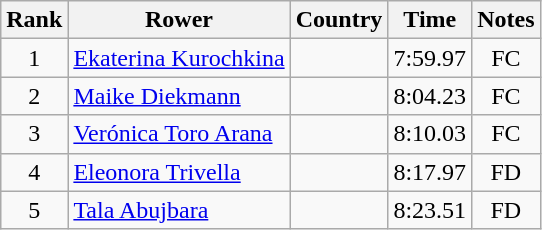<table class="wikitable" style="text-align:center">
<tr>
<th>Rank</th>
<th>Rower</th>
<th>Country</th>
<th>Time</th>
<th>Notes</th>
</tr>
<tr>
<td>1</td>
<td align="left"><a href='#'>Ekaterina Kurochkina</a></td>
<td align="left"></td>
<td>7:59.97</td>
<td>FC</td>
</tr>
<tr>
<td>2</td>
<td align="left"><a href='#'>Maike Diekmann</a></td>
<td align="left"></td>
<td>8:04.23</td>
<td>FC</td>
</tr>
<tr>
<td>3</td>
<td align="left"><a href='#'>Verónica Toro Arana</a></td>
<td align="left"></td>
<td>8:10.03</td>
<td>FC</td>
</tr>
<tr>
<td>4</td>
<td align="left"><a href='#'>Eleonora Trivella</a></td>
<td align="left"></td>
<td>8:17.97</td>
<td>FD</td>
</tr>
<tr>
<td>5</td>
<td align="left"><a href='#'>Tala Abujbara</a></td>
<td align="left"></td>
<td>8:23.51</td>
<td>FD</td>
</tr>
</table>
